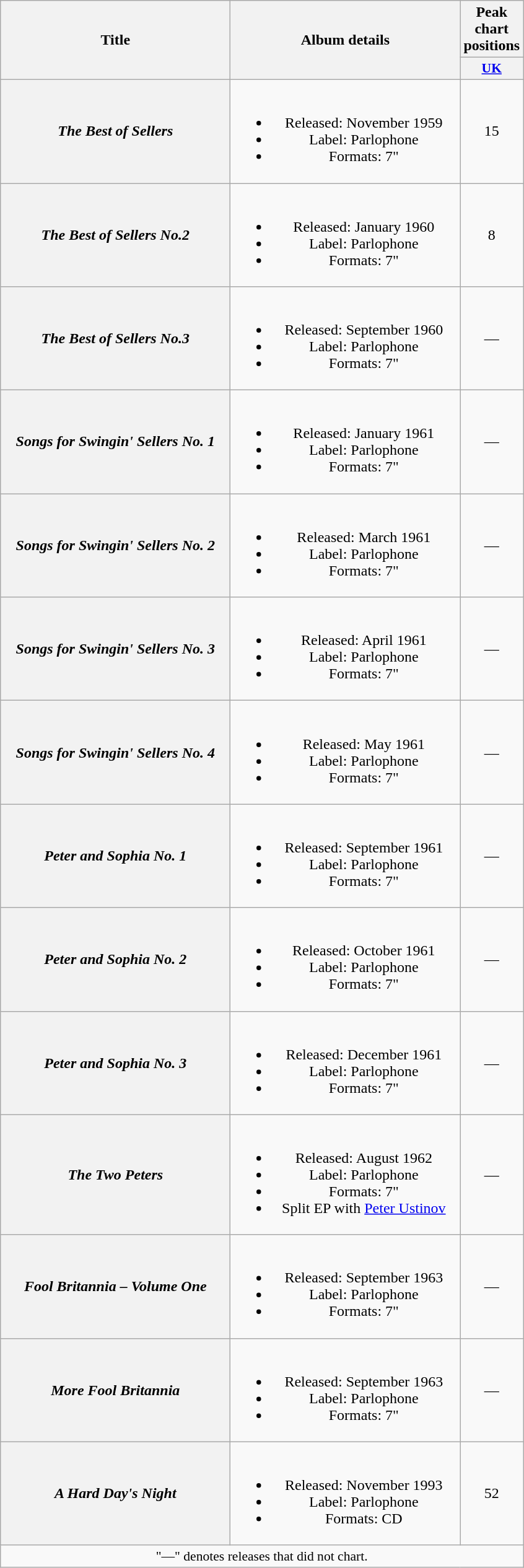<table class="wikitable plainrowheaders" style="text-align:center;">
<tr>
<th rowspan="2" scope="col" style="width:15em;">Title</th>
<th rowspan="2" scope="col" style="width:15em;">Album details</th>
<th>Peak chart positions</th>
</tr>
<tr>
<th scope="col" style="width:2em;font-size:90%;"><a href='#'>UK</a><br></th>
</tr>
<tr>
<th scope="row"><em>The Best of Sellers</em></th>
<td><br><ul><li>Released: November 1959</li><li>Label: Parlophone</li><li>Formats: 7"</li></ul></td>
<td>15</td>
</tr>
<tr>
<th scope="row"><em>The Best of Sellers No.2</em></th>
<td><br><ul><li>Released: January 1960</li><li>Label: Parlophone</li><li>Formats: 7"</li></ul></td>
<td>8</td>
</tr>
<tr>
<th scope="row"><em>The Best of Sellers No.3</em></th>
<td><br><ul><li>Released: September 1960</li><li>Label: Parlophone</li><li>Formats: 7"</li></ul></td>
<td>—</td>
</tr>
<tr>
<th scope="row"><em>Songs for Swingin' Sellers No. 1</em></th>
<td><br><ul><li>Released: January 1961</li><li>Label: Parlophone</li><li>Formats: 7"</li></ul></td>
<td>—</td>
</tr>
<tr>
<th scope="row"><em>Songs for Swingin' Sellers No. 2</em></th>
<td><br><ul><li>Released: March 1961</li><li>Label: Parlophone</li><li>Formats: 7"</li></ul></td>
<td>—</td>
</tr>
<tr>
<th scope="row"><em>Songs for Swingin' Sellers No. 3</em></th>
<td><br><ul><li>Released: April 1961</li><li>Label: Parlophone</li><li>Formats: 7"</li></ul></td>
<td>—</td>
</tr>
<tr>
<th scope="row"><em>Songs for Swingin' Sellers No. 4</em></th>
<td><br><ul><li>Released: May 1961</li><li>Label: Parlophone</li><li>Formats: 7"</li></ul></td>
<td>—</td>
</tr>
<tr>
<th scope="row"><em>Peter and Sophia No. 1</em></th>
<td><br><ul><li>Released: September 1961</li><li>Label: Parlophone</li><li>Formats: 7"</li></ul></td>
<td>—</td>
</tr>
<tr>
<th scope="row"><em>Peter and Sophia No. 2</em></th>
<td><br><ul><li>Released: October 1961</li><li>Label: Parlophone</li><li>Formats: 7"</li></ul></td>
<td>—</td>
</tr>
<tr>
<th scope="row"><em>Peter and Sophia No. 3</em></th>
<td><br><ul><li>Released: December 1961</li><li>Label: Parlophone</li><li>Formats: 7"</li></ul></td>
<td>—</td>
</tr>
<tr>
<th scope="row"><em>The Two Peters</em></th>
<td><br><ul><li>Released: August 1962</li><li>Label: Parlophone</li><li>Formats: 7"</li><li>Split EP with <a href='#'>Peter Ustinov</a></li></ul></td>
<td>—</td>
</tr>
<tr>
<th scope="row"><em>Fool Britannia – Volume One</em></th>
<td><br><ul><li>Released: September 1963</li><li>Label: Parlophone</li><li>Formats: 7"</li></ul></td>
<td>—</td>
</tr>
<tr>
<th scope="row"><em>More Fool Britannia</em></th>
<td><br><ul><li>Released: September 1963</li><li>Label: Parlophone</li><li>Formats: 7"</li></ul></td>
<td>—</td>
</tr>
<tr>
<th scope="row"><em>A Hard Day's Night</em></th>
<td><br><ul><li>Released: November 1993</li><li>Label: Parlophone</li><li>Formats: CD</li></ul></td>
<td>52</td>
</tr>
<tr>
<td colspan="3" style="font-size:90%">"—" denotes releases that did not chart.</td>
</tr>
</table>
